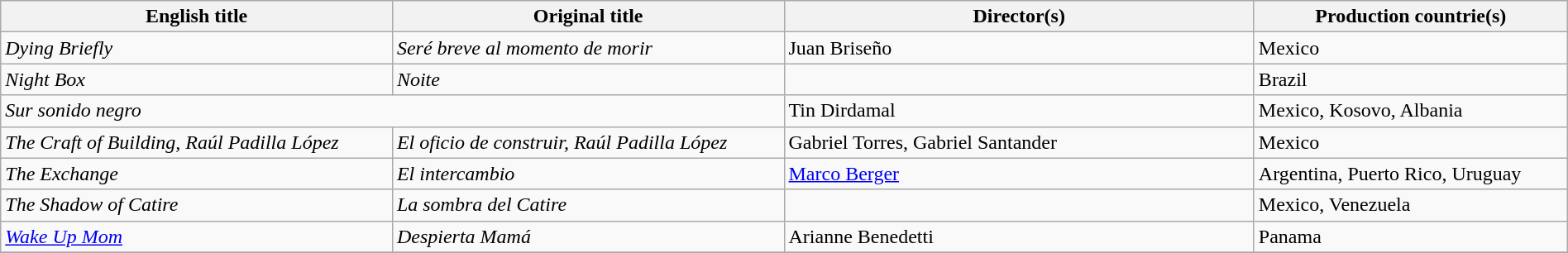<table class="sortable wikitable" style="width:100%; margin-bottom:4px" cellpadding="5">
<tr>
<th scope="col" width="25%">English title</th>
<th scope="col" width="25%">Original title</th>
<th scope="col" width="30%">Director(s)</th>
<th scope="col" width="20%">Production countrie(s)</th>
</tr>
<tr>
<td><em>Dying Briefly</em></td>
<td><em>Seré breve al momento de morir</em></td>
<td>Juan Briseño</td>
<td>Mexico</td>
</tr>
<tr>
<td><em>Night Box</em></td>
<td><em>Noite</em></td>
<td></td>
<td>Brazil</td>
</tr>
<tr>
<td colspan="2"><em>Sur sonido negro</em></td>
<td>Tin Dirdamal</td>
<td>Mexico, Kosovo, Albania</td>
</tr>
<tr>
<td><em>The Craft of Building, Raúl Padilla López</em></td>
<td><em>El oficio de construir, Raúl Padilla López</em></td>
<td>Gabriel Torres, Gabriel Santander</td>
<td>Mexico</td>
</tr>
<tr>
<td><em>The Exchange</em></td>
<td><em>El intercambio</em></td>
<td><a href='#'>Marco Berger</a></td>
<td>Argentina, Puerto Rico, Uruguay</td>
</tr>
<tr>
<td><em>The Shadow of Catire</em></td>
<td><em>La sombra del Catire</em></td>
<td></td>
<td>Mexico, Venezuela</td>
</tr>
<tr>
<td><em><a href='#'>Wake Up Mom</a></em></td>
<td><em>Despierta Mamá</em></td>
<td>Arianne Benedetti</td>
<td>Panama</td>
</tr>
<tr>
</tr>
</table>
